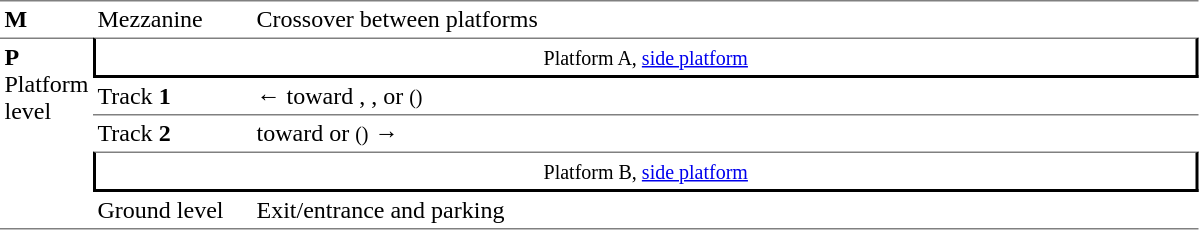<table border=0 cellspacing=0 cellpadding=3>
<tr>
<td style="border-top:solid 1px gray;" width=50><strong>M</strong></td>
<td style="border-top:solid 1px gray;" width=100>Mezzanine</td>
<td style="border-top:solid 1px gray;" width=625>Crossover between platforms</td>
</tr>
<tr>
<td style="border-top:solid 1px gray;border-bottom:solid 1px gray;" rowspan=5 valign=top><strong>P</strong><br>Platform level</td>
<td style="border-top:solid 1px gray;border-right:solid 2px black;border-left:solid 2px black;border-bottom:solid 2px black;text-align:center;" colspan=2><small>Platform A, <a href='#'>side platform</a></small> </td>
</tr>
<tr>
<td style="border-bottom:solid 1px gray;">Track <strong>1</strong></td>
<td style="border-bottom:solid 1px gray;">←  toward , , or  <small>()</small></td>
</tr>
<tr>
<td>Track <strong>2</strong></td>
<td>  toward  or  <small>()</small> →</td>
</tr>
<tr>
<td style="border-top:solid 1px gray;border-right:solid 2px black;border-left:solid 2px black;border-bottom:solid 2px black;text-align:center;" colspan=2><small>Platform B, <a href='#'>side platform</a></small> </td>
</tr>
<tr>
<td style="border-bottom:solid 1px gray;">Ground level</td>
<td style="border-bottom:solid 1px gray;">Exit/entrance and parking</td>
</tr>
</table>
